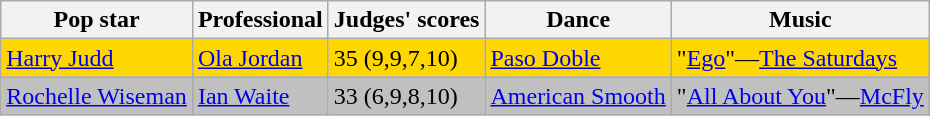<table class="wikitable sortable">
<tr>
<th>Pop star</th>
<th>Professional</th>
<th>Judges' scores</th>
<th>Dance</th>
<th>Music</th>
</tr>
<tr style="background:gold">
<td><a href='#'>Harry Judd</a></td>
<td><a href='#'>Ola Jordan</a></td>
<td>35 (9,9,7,10)</td>
<td><a href='#'>Paso Doble</a></td>
<td>"<a href='#'>Ego</a>"—<a href='#'>The Saturdays</a></td>
</tr>
<tr style="background:silver">
<td><a href='#'>Rochelle Wiseman</a></td>
<td><a href='#'>Ian Waite</a></td>
<td>33 (6,9,8,10)</td>
<td><a href='#'>American Smooth</a></td>
<td>"<a href='#'>All About You</a>"—<a href='#'>McFly</a></td>
</tr>
</table>
